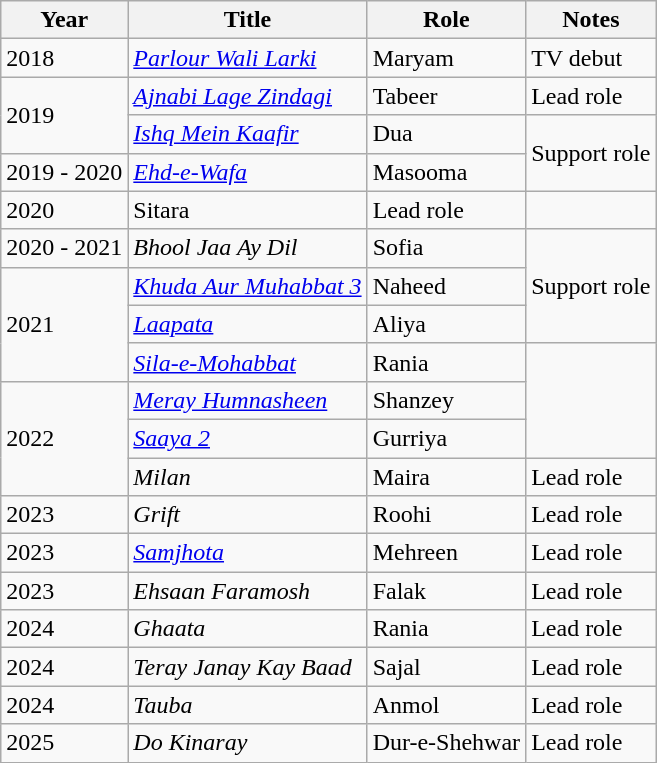<table class="wikitable sortable plainrowheaders">
<tr style="text-align:center;">
<th scope="col">Year</th>
<th scope="col">Title</th>
<th class="unsortable" scope="col">Role</th>
<th scope="col">Notes</th>
</tr>
<tr>
<td>2018</td>
<td><em><a href='#'>Parlour Wali Larki</a></em></td>
<td>Maryam</td>
<td>TV debut</td>
</tr>
<tr>
<td rowspan=2>2019</td>
<td><em><a href='#'>Ajnabi Lage Zindagi</a></em></td>
<td>Tabeer</td>
<td>Lead role</td>
</tr>
<tr>
<td><em><a href='#'>Ishq Mein Kaafir</a></em></td>
<td>Dua</td>
<td rowspan="2">Support role</td>
</tr>
<tr>
<td>2019 - 2020</td>
<td><em><a href='#'>Ehd-e-Wafa</a></em></td>
<td>Masooma</td>
</tr>
<tr>
<td>2020</td>
<td>Sitara</td>
<td>Lead role</td>
</tr>
<tr>
<td>2020 - 2021</td>
<td><em>Bhool Jaa Ay Dil</em></td>
<td>Sofia</td>
<td rowspan="3">Support role</td>
</tr>
<tr>
<td Rowspan=3>2021</td>
<td><em><a href='#'>Khuda Aur Muhabbat 3</a></em></td>
<td>Naheed</td>
</tr>
<tr>
<td><em><a href='#'>Laapata</a></em></td>
<td>Aliya</td>
</tr>
<tr>
<td><em><a href='#'>Sila-e-Mohabbat</a></em></td>
<td>Rania</td>
<td rowspan="3"></td>
</tr>
<tr>
<td Rowspan=3>2022</td>
<td><em><a href='#'>Meray Humnasheen</a></em></td>
<td>Shanzey</td>
</tr>
<tr>
<td><em><a href='#'>Saaya 2</a></em></td>
<td>Gurriya</td>
</tr>
<tr>
<td><em>Milan</em></td>
<td>Maira</td>
<td>Lead role</td>
</tr>
<tr>
<td>2023</td>
<td><em>Grift</em></td>
<td>Roohi</td>
<td>Lead role</td>
</tr>
<tr>
<td>2023</td>
<td><em><a href='#'>Samjhota</a></em></td>
<td>Mehreen</td>
<td>Lead role</td>
</tr>
<tr>
<td>2023</td>
<td><em>Ehsaan Faramosh</em></td>
<td>Falak</td>
<td>Lead role</td>
</tr>
<tr>
<td>2024</td>
<td><em>Ghaata</em></td>
<td>Rania</td>
<td>Lead role</td>
</tr>
<tr>
<td>2024</td>
<td><em>Teray Janay Kay Baad</em></td>
<td>Sajal</td>
<td>Lead role</td>
</tr>
<tr>
<td>2024</td>
<td><em>Tauba </em></td>
<td>Anmol</td>
<td>Lead role</td>
</tr>
<tr>
<td>2025</td>
<td><em> Do Kinaray</em></td>
<td>Dur-e-Shehwar</td>
<td>Lead role</td>
</tr>
</table>
